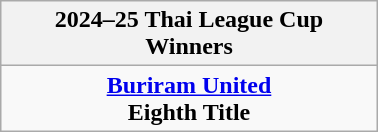<table class="wikitable" style="text-align: center; margin: 0 auto; width: 20%">
<tr>
<th>2024–25 Thai League Cup<br>Winners</th>
</tr>
<tr>
<td align="center"><strong><a href='#'>Buriram United</a></strong><br><strong>Eighth Title</strong></td>
</tr>
</table>
